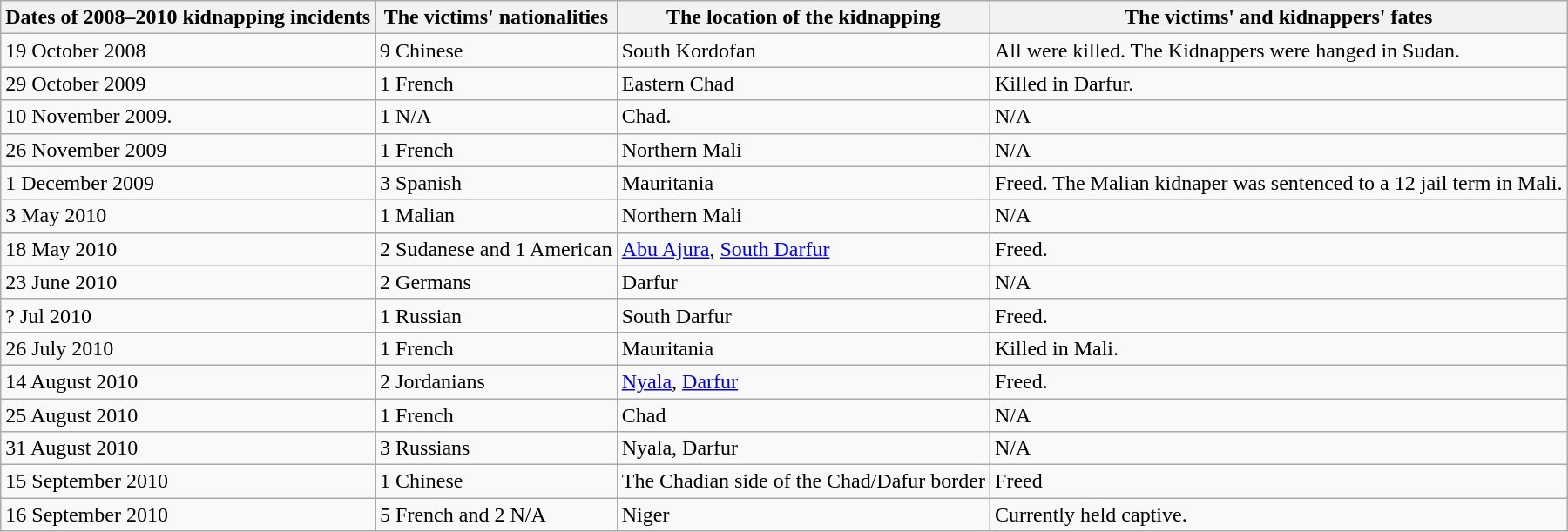<table class="wikitable sortable">
<tr>
<th>Dates of 2008–2010 kidnapping incidents</th>
<th>The victims' nationalities</th>
<th>The location of the kidnapping</th>
<th>The victims' and kidnappers' fates</th>
</tr>
<tr>
<td>19 October 2008</td>
<td>9 Chinese</td>
<td>South Kordofan</td>
<td>All were killed. The Kidnappers were hanged in Sudan.</td>
</tr>
<tr>
<td>29 October 2009</td>
<td>1 French</td>
<td>Eastern Chad</td>
<td>Killed in Darfur.</td>
</tr>
<tr>
<td>10 November 2009.</td>
<td>1 N/A</td>
<td>Chad.</td>
<td>N/A</td>
</tr>
<tr>
<td>26 November 2009</td>
<td>1 French</td>
<td>Northern Mali</td>
<td>N/A</td>
</tr>
<tr>
<td>1 December 2009</td>
<td>3 Spanish</td>
<td>Mauritania</td>
<td>Freed. The Malian kidnaper was sentenced to a 12 jail term in Mali.</td>
</tr>
<tr>
<td>3 May 2010</td>
<td>1 Malian</td>
<td>Northern Mali</td>
<td>N/A</td>
</tr>
<tr>
<td>18 May 2010</td>
<td>2 Sudanese and 1 American</td>
<td><a href='#'>Abu Ajura</a>, <a href='#'>South Darfur</a></td>
<td>Freed.</td>
</tr>
<tr>
<td>23 June 2010</td>
<td>2 Germans</td>
<td>Darfur</td>
<td>N/A</td>
</tr>
<tr>
<td>? Jul 2010</td>
<td>1 Russian</td>
<td>South Darfur</td>
<td>Freed.</td>
</tr>
<tr>
<td>26 July 2010</td>
<td>1 French</td>
<td>Mauritania</td>
<td>Killed in Mali.</td>
</tr>
<tr>
<td>14 August 2010</td>
<td>2 Jordanians</td>
<td><a href='#'>Nyala</a>, <a href='#'>Darfur</a></td>
<td>Freed.</td>
</tr>
<tr>
<td>25 August 2010</td>
<td>1 French</td>
<td>Chad</td>
<td>N/A</td>
</tr>
<tr>
<td>31 August 2010</td>
<td>3 Russians</td>
<td>Nyala, Darfur</td>
<td>N/A</td>
</tr>
<tr>
<td>15 September 2010</td>
<td>1 Chinese</td>
<td>The Chadian side of the Chad/Dafur border</td>
<td>Freed</td>
</tr>
<tr>
<td>16 September 2010</td>
<td>5 French and 2 N/A</td>
<td>Niger</td>
<td>Currently held captive.</td>
</tr>
</table>
